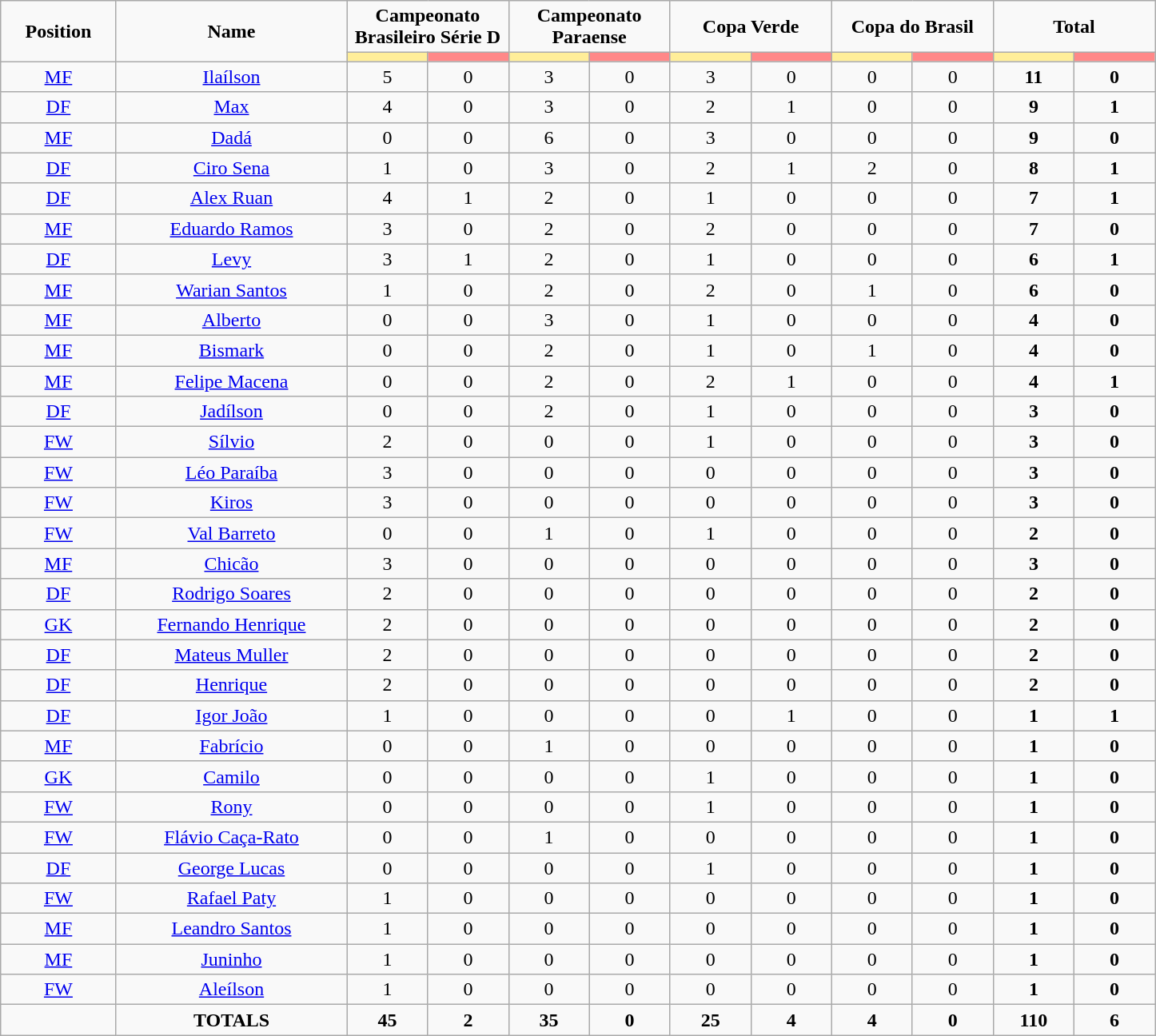<table class="wikitable" style="text-align:center">
<tr style="text-align:center;">
<td rowspan="2"  style="width:10%; "><strong>Position</strong></td>
<td rowspan="2"  style="width:20%; "><strong>Name</strong></td>
<td colspan="2"><strong>Campeonato Brasileiro Série D</strong></td>
<td colspan="2"><strong>Campeonato Paraense</strong></td>
<td colspan="2"><strong>Copa Verde</strong></td>
<td colspan="2"><strong>Copa do Brasil</strong></td>
<td colspan="2"><strong>Total</strong></td>
</tr>
<tr>
<th style="width:60px; background:#fe9;"></th>
<th style="width:60px; background:#ff8888;"></th>
<th style="width:60px; background:#fe9;"></th>
<th style="width:60px; background:#ff8888;"></th>
<th style="width:60px; background:#fe9;"></th>
<th style="width:60px; background:#ff8888;"></th>
<th style="width:60px; background:#fe9;"></th>
<th style="width:60px; background:#ff8888;"></th>
<th style="width:60px; background:#fe9;"></th>
<th style="width:60px; background:#ff8888;"></th>
</tr>
<tr>
<td><a href='#'>MF</a></td>
<td><a href='#'>Ilaílson</a></td>
<td>5</td>
<td>0</td>
<td>3</td>
<td>0</td>
<td>3</td>
<td>0</td>
<td>0</td>
<td>0</td>
<td><strong>11</strong></td>
<td><strong>0</strong></td>
</tr>
<tr>
<td><a href='#'>DF</a></td>
<td><a href='#'>Max</a></td>
<td>4</td>
<td>0</td>
<td>3</td>
<td>0</td>
<td>2</td>
<td>1</td>
<td>0</td>
<td>0</td>
<td><strong>9</strong></td>
<td><strong>1</strong></td>
</tr>
<tr>
<td><a href='#'>MF</a></td>
<td><a href='#'>Dadá</a></td>
<td>0</td>
<td>0</td>
<td>6</td>
<td>0</td>
<td>3</td>
<td>0</td>
<td>0</td>
<td>0</td>
<td><strong>9</strong></td>
<td><strong>0</strong></td>
</tr>
<tr>
<td><a href='#'>DF</a></td>
<td><a href='#'>Ciro Sena</a></td>
<td>1</td>
<td>0</td>
<td>3</td>
<td>0</td>
<td>2</td>
<td>1</td>
<td>2</td>
<td>0</td>
<td><strong>8</strong></td>
<td><strong>1</strong></td>
</tr>
<tr>
<td><a href='#'>DF</a></td>
<td><a href='#'>Alex Ruan</a></td>
<td>4</td>
<td>1</td>
<td>2</td>
<td>0</td>
<td>1</td>
<td>0</td>
<td>0</td>
<td>0</td>
<td><strong>7</strong></td>
<td><strong>1</strong></td>
</tr>
<tr>
<td><a href='#'>MF</a></td>
<td><a href='#'>Eduardo Ramos</a></td>
<td>3</td>
<td>0</td>
<td>2</td>
<td>0</td>
<td>2</td>
<td>0</td>
<td>0</td>
<td>0</td>
<td><strong>7</strong></td>
<td><strong>0</strong></td>
</tr>
<tr>
<td><a href='#'>DF</a></td>
<td><a href='#'>Levy</a></td>
<td>3</td>
<td>1</td>
<td>2</td>
<td>0</td>
<td>1</td>
<td>0</td>
<td>0</td>
<td>0</td>
<td><strong>6</strong></td>
<td><strong>1</strong></td>
</tr>
<tr>
<td><a href='#'>MF</a></td>
<td><a href='#'>Warian Santos</a></td>
<td>1</td>
<td>0</td>
<td>2</td>
<td>0</td>
<td>2</td>
<td>0</td>
<td>1</td>
<td>0</td>
<td><strong>6</strong></td>
<td><strong>0</strong></td>
</tr>
<tr>
<td><a href='#'>MF</a></td>
<td><a href='#'>Alberto</a></td>
<td>0</td>
<td>0</td>
<td>3</td>
<td>0</td>
<td>1</td>
<td>0</td>
<td>0</td>
<td>0</td>
<td><strong>4</strong></td>
<td><strong>0</strong></td>
</tr>
<tr>
<td><a href='#'>MF</a></td>
<td><a href='#'>Bismark</a></td>
<td>0</td>
<td>0</td>
<td>2</td>
<td>0</td>
<td>1</td>
<td>0</td>
<td>1</td>
<td>0</td>
<td><strong>4</strong></td>
<td><strong>0</strong></td>
</tr>
<tr>
<td><a href='#'>MF</a></td>
<td><a href='#'>Felipe Macena</a></td>
<td>0</td>
<td>0</td>
<td>2</td>
<td>0</td>
<td>2</td>
<td>1</td>
<td>0</td>
<td>0</td>
<td><strong>4</strong></td>
<td><strong>1</strong></td>
</tr>
<tr>
<td><a href='#'>DF</a></td>
<td><a href='#'>Jadílson</a></td>
<td>0</td>
<td>0</td>
<td>2</td>
<td>0</td>
<td>1</td>
<td>0</td>
<td>0</td>
<td>0</td>
<td><strong>3</strong></td>
<td><strong>0</strong></td>
</tr>
<tr>
<td><a href='#'>FW</a></td>
<td><a href='#'>Sílvio</a></td>
<td>2</td>
<td>0</td>
<td>0</td>
<td>0</td>
<td>1</td>
<td>0</td>
<td>0</td>
<td>0</td>
<td><strong>3</strong></td>
<td><strong>0</strong></td>
</tr>
<tr>
<td><a href='#'>FW</a></td>
<td><a href='#'>Léo Paraíba</a></td>
<td>3</td>
<td>0</td>
<td>0</td>
<td>0</td>
<td>0</td>
<td>0</td>
<td>0</td>
<td>0</td>
<td><strong>3</strong></td>
<td><strong>0</strong></td>
</tr>
<tr>
<td><a href='#'>FW</a></td>
<td><a href='#'>Kiros</a></td>
<td>3</td>
<td>0</td>
<td>0</td>
<td>0</td>
<td>0</td>
<td>0</td>
<td>0</td>
<td>0</td>
<td><strong>3</strong></td>
<td><strong>0</strong></td>
</tr>
<tr>
<td><a href='#'>FW</a></td>
<td><a href='#'>Val Barreto</a></td>
<td>0</td>
<td>0</td>
<td>1</td>
<td>0</td>
<td>1</td>
<td>0</td>
<td>0</td>
<td>0</td>
<td><strong>2</strong></td>
<td><strong>0</strong></td>
</tr>
<tr>
<td><a href='#'>MF</a></td>
<td><a href='#'>Chicão</a></td>
<td>3</td>
<td>0</td>
<td>0</td>
<td>0</td>
<td>0</td>
<td>0</td>
<td>0</td>
<td>0</td>
<td><strong>3</strong></td>
<td><strong>0</strong></td>
</tr>
<tr>
<td><a href='#'>DF</a></td>
<td><a href='#'>Rodrigo Soares</a></td>
<td>2</td>
<td>0</td>
<td>0</td>
<td>0</td>
<td>0</td>
<td>0</td>
<td>0</td>
<td>0</td>
<td><strong>2</strong></td>
<td><strong>0</strong></td>
</tr>
<tr>
<td><a href='#'>GK</a></td>
<td><a href='#'>Fernando Henrique</a></td>
<td>2</td>
<td>0</td>
<td>0</td>
<td>0</td>
<td>0</td>
<td>0</td>
<td>0</td>
<td>0</td>
<td><strong>2</strong></td>
<td><strong>0</strong></td>
</tr>
<tr>
<td><a href='#'>DF</a></td>
<td><a href='#'>Mateus Muller</a></td>
<td>2</td>
<td>0</td>
<td>0</td>
<td>0</td>
<td>0</td>
<td>0</td>
<td>0</td>
<td>0</td>
<td><strong>2</strong></td>
<td><strong>0</strong></td>
</tr>
<tr>
<td><a href='#'>DF</a></td>
<td><a href='#'>Henrique</a></td>
<td>2</td>
<td>0</td>
<td>0</td>
<td>0</td>
<td>0</td>
<td>0</td>
<td>0</td>
<td>0</td>
<td><strong>2</strong></td>
<td><strong>0</strong></td>
</tr>
<tr>
<td><a href='#'>DF</a></td>
<td><a href='#'>Igor João</a></td>
<td>1</td>
<td>0</td>
<td>0</td>
<td>0</td>
<td>0</td>
<td>1</td>
<td>0</td>
<td>0</td>
<td><strong>1</strong></td>
<td><strong>1</strong></td>
</tr>
<tr>
<td><a href='#'>MF</a></td>
<td><a href='#'>Fabrício</a></td>
<td>0</td>
<td>0</td>
<td>1</td>
<td>0</td>
<td>0</td>
<td>0</td>
<td>0</td>
<td>0</td>
<td><strong>1</strong></td>
<td><strong>0</strong></td>
</tr>
<tr>
<td><a href='#'>GK</a></td>
<td><a href='#'>Camilo</a></td>
<td>0</td>
<td>0</td>
<td>0</td>
<td>0</td>
<td>1</td>
<td>0</td>
<td>0</td>
<td>0</td>
<td><strong>1</strong></td>
<td><strong>0</strong></td>
</tr>
<tr>
<td><a href='#'>FW</a></td>
<td><a href='#'>Rony</a></td>
<td>0</td>
<td>0</td>
<td>0</td>
<td>0</td>
<td>1</td>
<td>0</td>
<td>0</td>
<td>0</td>
<td><strong>1</strong></td>
<td><strong>0</strong></td>
</tr>
<tr>
<td><a href='#'>FW</a></td>
<td><a href='#'>Flávio Caça-Rato</a></td>
<td>0</td>
<td>0</td>
<td>1</td>
<td>0</td>
<td>0</td>
<td>0</td>
<td>0</td>
<td>0</td>
<td><strong>1</strong></td>
<td><strong>0</strong></td>
</tr>
<tr>
<td><a href='#'>DF</a></td>
<td><a href='#'>George Lucas</a></td>
<td>0</td>
<td>0</td>
<td>0</td>
<td>0</td>
<td>1</td>
<td>0</td>
<td>0</td>
<td>0</td>
<td><strong>1</strong></td>
<td><strong>0</strong></td>
</tr>
<tr>
<td><a href='#'>FW</a></td>
<td><a href='#'>Rafael Paty</a></td>
<td>1</td>
<td>0</td>
<td>0</td>
<td>0</td>
<td>0</td>
<td>0</td>
<td>0</td>
<td>0</td>
<td><strong>1</strong></td>
<td><strong>0</strong></td>
</tr>
<tr>
<td><a href='#'>MF</a></td>
<td><a href='#'>Leandro Santos</a></td>
<td>1</td>
<td>0</td>
<td>0</td>
<td>0</td>
<td>0</td>
<td>0</td>
<td>0</td>
<td>0</td>
<td><strong>1</strong></td>
<td><strong>0</strong></td>
</tr>
<tr>
<td><a href='#'>MF</a></td>
<td><a href='#'>Juninho</a></td>
<td>1</td>
<td>0</td>
<td>0</td>
<td>0</td>
<td>0</td>
<td>0</td>
<td>0</td>
<td>0</td>
<td><strong>1</strong></td>
<td><strong>0</strong></td>
</tr>
<tr>
<td><a href='#'>FW</a></td>
<td><a href='#'>Aleílson</a></td>
<td>1</td>
<td>0</td>
<td>0</td>
<td>0</td>
<td>0</td>
<td>0</td>
<td>0</td>
<td>0</td>
<td><strong>1</strong></td>
<td><strong>0</strong></td>
</tr>
<tr>
<td colspan="1"></td>
<td><strong>TOTALS</strong></td>
<td><strong>45</strong></td>
<td><strong>2</strong></td>
<td><strong>35</strong></td>
<td><strong>0</strong></td>
<td><strong>25</strong></td>
<td><strong>4</strong></td>
<td><strong>4</strong></td>
<td><strong>0</strong></td>
<td><strong>110</strong></td>
<td><strong>6</strong></td>
</tr>
</table>
